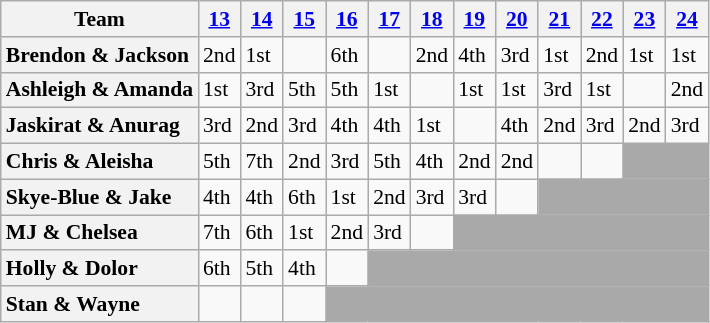<table class="wikitable sortable" style="white-space:nowrap; font-size:90%;">
<tr>
<th scope="col" class="unsortable">Team</th>
<th scope="col"><a href='#'>13</a></th>
<th scope="col"><a href='#'>14</a><span></span></th>
<th scope="col"><a href='#'>15</a></th>
<th scope="col"><a href='#'>16</a></th>
<th scope="col"><a href='#'>17</a><span></span></th>
<th scope="col"><a href='#'>18</a></th>
<th scope="col"><a href='#'>19</a></th>
<th scope="col"><a href='#'>20</a></th>
<th scope="col"><a href='#'>21</a></th>
<th scope="col"><a href='#'>22</a></th>
<th scope="col"><a href='#'>23</a></th>
<th scope="col"><a href='#'>24</a></th>
</tr>
<tr>
<th scope="row" style="text-align:left">Brendon & Jackson</th>
<td>2nd</td>
<td>1st</td>
<td></td>
<td>6th</td>
<td></td>
<td>2nd</td>
<td>4th</td>
<td>3rd</td>
<td>1st</td>
<td>2nd</td>
<td>1st</td>
<td>1st</td>
</tr>
<tr>
<th scope="row" style="text-align:left">Ashleigh & Amanda</th>
<td>1st</td>
<td>3rd</td>
<td>5th</td>
<td>5th</td>
<td>1st</td>
<td></td>
<td>1st</td>
<td>1st</td>
<td>3rd</td>
<td>1st</td>
<td></td>
<td>2nd</td>
</tr>
<tr>
<th scope="row" style="text-align:left">Jaskirat & Anurag</th>
<td>3rd</td>
<td>2nd</td>
<td>3rd</td>
<td>4th</td>
<td>4th</td>
<td>1st</td>
<td></td>
<td>4th</td>
<td>2nd</td>
<td>3rd</td>
<td>2nd</td>
<td>3rd</td>
</tr>
<tr>
<th scope="row" style="text-align:left">Chris & Aleisha</th>
<td>5th</td>
<td>7th</td>
<td>2nd</td>
<td>3rd</td>
<td>5th</td>
<td>4th</td>
<td>2nd</td>
<td>2nd</td>
<td></td>
<td></td>
<td colspan="2" bgcolor="darkgrey"></td>
</tr>
<tr>
<th scope="row" style="text-align:left">Skye-Blue & Jake</th>
<td>4th</td>
<td>4th</td>
<td>6th</td>
<td>1st</td>
<td>2nd</td>
<td>3rd</td>
<td>3rd</td>
<td></td>
<td colspan="4" bgcolor="darkgray"></td>
</tr>
<tr>
<th scope="row" style="text-align:left">MJ & Chelsea</th>
<td>7th</td>
<td>6th</td>
<td>1st</td>
<td>2nd</td>
<td>3rd</td>
<td></td>
<td colspan="6" bgcolor="darkgray"></td>
</tr>
<tr>
<th scope="row" style="text-align:left">Holly & Dolor</th>
<td>6th</td>
<td>5th</td>
<td>4th</td>
<td></td>
<td colspan="8" bgcolor="darkgray"></td>
</tr>
<tr>
<th scope="row" style="text-align:left">Stan & Wayne</th>
<td></td>
<td></td>
<td></td>
<td colspan="9" bgcolor="darkgray"></td>
</tr>
</table>
